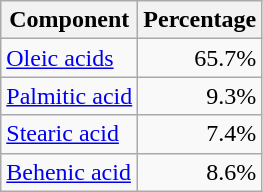<table class="wikitable">
<tr>
<th>Component</th>
<th>Percentage</th>
</tr>
<tr>
<td><a href='#'>Oleic acids</a></td>
<td align="right">65.7%</td>
</tr>
<tr>
<td><a href='#'>Palmitic acid</a></td>
<td align="right">9.3%</td>
</tr>
<tr>
<td><a href='#'>Stearic acid</a></td>
<td align="right">7.4%</td>
</tr>
<tr>
<td><a href='#'>Behenic acid</a></td>
<td align="right">8.6%</td>
</tr>
</table>
